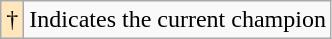<table class="wikitable">
<tr>
<td style="background-color:#ffe6bd">†</td>
<td>Indicates the current champion</td>
</tr>
</table>
